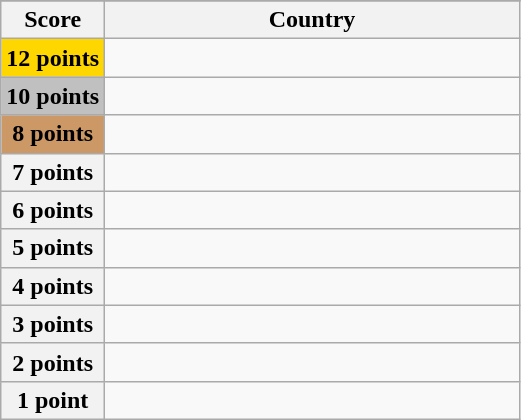<table class="wikitable">
<tr>
</tr>
<tr>
<th scope="col" width="20%">Score</th>
<th scope="col">Country</th>
</tr>
<tr>
<th scope="row" style="background:gold">12 points</th>
<td></td>
</tr>
<tr>
<th scope="row" style="background:silver">10 points</th>
<td></td>
</tr>
<tr>
<th scope="row" style="background:#CC9966">8 points</th>
<td></td>
</tr>
<tr>
<th scope="row">7 points</th>
<td></td>
</tr>
<tr>
<th scope="row">6 points</th>
<td></td>
</tr>
<tr>
<th scope="row">5 points</th>
<td></td>
</tr>
<tr>
<th scope="row">4 points</th>
<td></td>
</tr>
<tr>
<th scope="row">3 points</th>
<td></td>
</tr>
<tr>
<th scope="row">2 points</th>
<td></td>
</tr>
<tr>
<th scope="row">1 point</th>
<td></td>
</tr>
</table>
